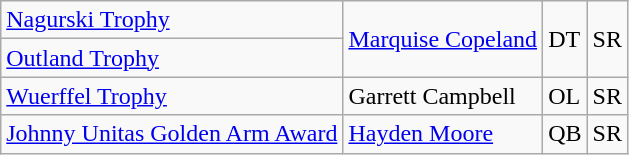<table class="wikitable">
<tr>
<td><a href='#'>Nagurski Trophy</a></td>
<td rowspan=2><a href='#'>Marquise Copeland</a></td>
<td rowspan=2>DT</td>
<td rowspan=2>SR</td>
</tr>
<tr>
<td><a href='#'>Outland Trophy</a></td>
</tr>
<tr>
<td><a href='#'>Wuerffel Trophy</a></td>
<td>Garrett Campbell</td>
<td>OL</td>
<td>SR</td>
</tr>
<tr>
<td><a href='#'>Johnny Unitas Golden Arm Award</a></td>
<td><a href='#'>Hayden Moore</a></td>
<td>QB</td>
<td>SR</td>
</tr>
</table>
